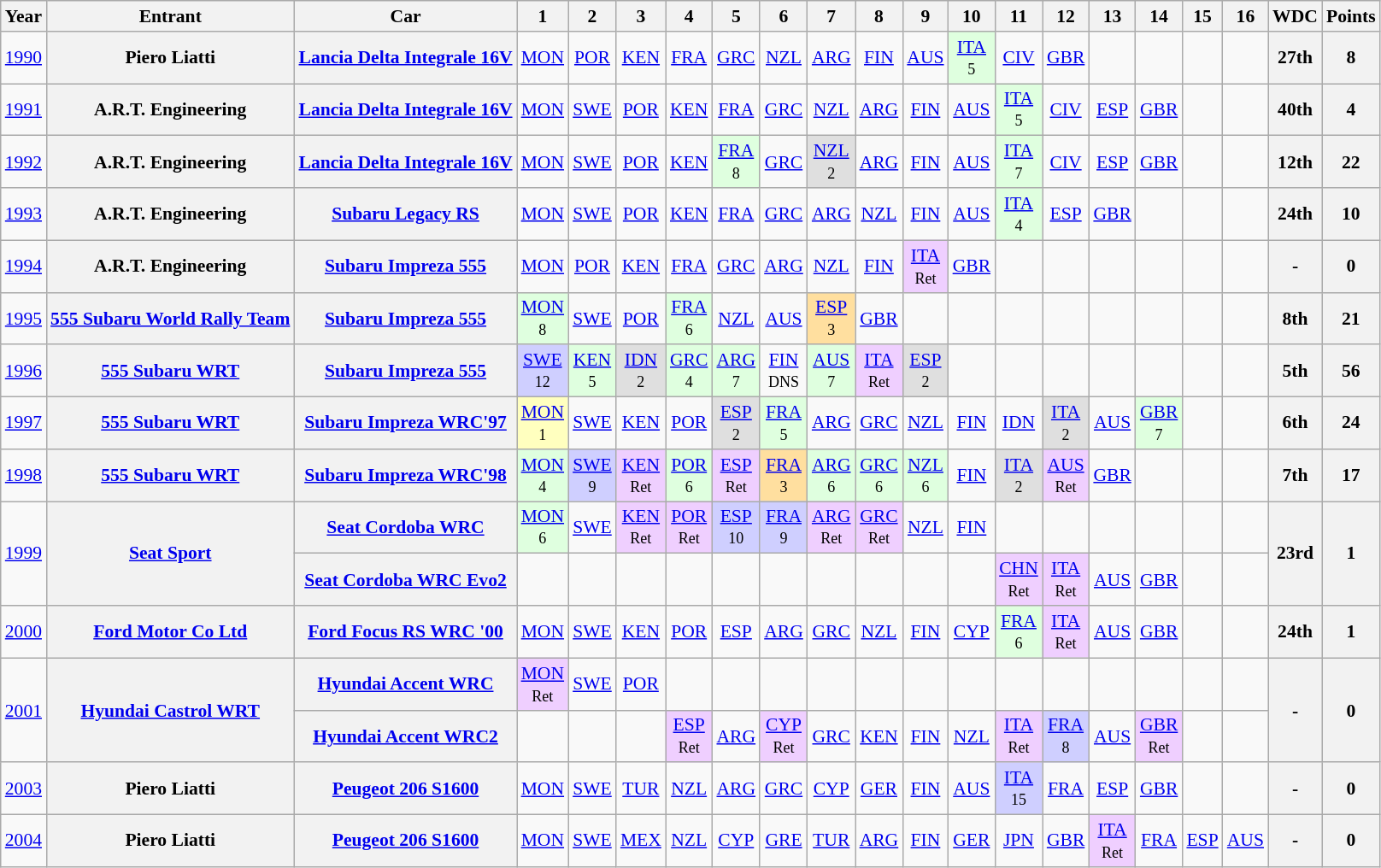<table class="wikitable" style="text-align:center; font-size:90%">
<tr>
<th>Year</th>
<th>Entrant</th>
<th>Car</th>
<th>1</th>
<th>2</th>
<th>3</th>
<th>4</th>
<th>5</th>
<th>6</th>
<th>7</th>
<th>8</th>
<th>9</th>
<th>10</th>
<th>11</th>
<th>12</th>
<th>13</th>
<th>14</th>
<th>15</th>
<th>16</th>
<th>WDC</th>
<th>Points</th>
</tr>
<tr>
<td><a href='#'>1990</a></td>
<th>Piero Liatti</th>
<th><a href='#'>Lancia Delta Integrale 16V</a></th>
<td><a href='#'>MON</a></td>
<td><a href='#'>POR</a></td>
<td><a href='#'>KEN</a></td>
<td><a href='#'>FRA</a></td>
<td><a href='#'>GRC</a></td>
<td><a href='#'>NZL</a></td>
<td><a href='#'>ARG</a></td>
<td><a href='#'>FIN</a></td>
<td><a href='#'>AUS</a></td>
<td style="background:#DFFFDF;"><a href='#'>ITA</a><br><small>5</small></td>
<td><a href='#'>CIV</a></td>
<td><a href='#'>GBR</a></td>
<td></td>
<td></td>
<td></td>
<td></td>
<th>27th</th>
<th>8</th>
</tr>
<tr>
<td><a href='#'>1991</a></td>
<th>A.R.T. Engineering</th>
<th><a href='#'>Lancia Delta Integrale 16V</a></th>
<td><a href='#'>MON</a></td>
<td><a href='#'>SWE</a></td>
<td><a href='#'>POR</a></td>
<td><a href='#'>KEN</a></td>
<td><a href='#'>FRA</a></td>
<td><a href='#'>GRC</a></td>
<td><a href='#'>NZL</a></td>
<td><a href='#'>ARG</a></td>
<td><a href='#'>FIN</a></td>
<td><a href='#'>AUS</a></td>
<td style="background:#DFFFDF;"><a href='#'>ITA</a><br><small>5</small></td>
<td><a href='#'>CIV</a></td>
<td><a href='#'>ESP</a></td>
<td><a href='#'>GBR</a></td>
<td></td>
<td></td>
<th>40th</th>
<th>4</th>
</tr>
<tr>
<td><a href='#'>1992</a></td>
<th>A.R.T. Engineering</th>
<th><a href='#'>Lancia Delta Integrale 16V</a></th>
<td><a href='#'>MON</a></td>
<td><a href='#'>SWE</a></td>
<td><a href='#'>POR</a></td>
<td><a href='#'>KEN</a></td>
<td style="background:#DFFFDF;"><a href='#'>FRA</a><br><small>8</small></td>
<td><a href='#'>GRC</a></td>
<td style="background:#DFDFDF;"><a href='#'>NZL</a><br><small>2</small></td>
<td><a href='#'>ARG</a></td>
<td><a href='#'>FIN</a></td>
<td><a href='#'>AUS</a></td>
<td style="background:#DFFFDF;"><a href='#'>ITA</a><br><small>7</small></td>
<td><a href='#'>CIV</a></td>
<td><a href='#'>ESP</a></td>
<td><a href='#'>GBR</a></td>
<td></td>
<td></td>
<th>12th</th>
<th>22</th>
</tr>
<tr>
<td><a href='#'>1993</a></td>
<th>A.R.T. Engineering</th>
<th><a href='#'>Subaru Legacy RS</a></th>
<td><a href='#'>MON</a></td>
<td><a href='#'>SWE</a></td>
<td><a href='#'>POR</a></td>
<td><a href='#'>KEN</a></td>
<td><a href='#'>FRA</a></td>
<td><a href='#'>GRC</a></td>
<td><a href='#'>ARG</a></td>
<td><a href='#'>NZL</a></td>
<td><a href='#'>FIN</a></td>
<td><a href='#'>AUS</a></td>
<td style="background:#DFFFDF;"><a href='#'>ITA</a><br><small>4</small></td>
<td><a href='#'>ESP</a></td>
<td><a href='#'>GBR</a></td>
<td></td>
<td></td>
<td></td>
<th>24th</th>
<th>10</th>
</tr>
<tr>
<td><a href='#'>1994</a></td>
<th>A.R.T. Engineering</th>
<th><a href='#'>Subaru Impreza 555</a></th>
<td><a href='#'>MON</a></td>
<td><a href='#'>POR</a></td>
<td><a href='#'>KEN</a></td>
<td><a href='#'>FRA</a></td>
<td><a href='#'>GRC</a></td>
<td><a href='#'>ARG</a></td>
<td><a href='#'>NZL</a></td>
<td><a href='#'>FIN</a></td>
<td style="background:#EFCFFF;"><a href='#'>ITA</a><br><small>Ret</small></td>
<td><a href='#'>GBR</a></td>
<td></td>
<td></td>
<td></td>
<td></td>
<td></td>
<td></td>
<th>-</th>
<th>0</th>
</tr>
<tr>
<td><a href='#'>1995</a></td>
<th><a href='#'>555 Subaru World Rally Team</a></th>
<th><a href='#'>Subaru Impreza 555</a></th>
<td style="background:#DFFFDF;"><a href='#'>MON</a><br><small>8</small></td>
<td><a href='#'>SWE</a></td>
<td><a href='#'>POR</a></td>
<td style="background:#DFFFDF;"><a href='#'>FRA</a><br><small>6</small></td>
<td><a href='#'>NZL</a></td>
<td><a href='#'>AUS</a></td>
<td style="background:#FFDF9F;"><a href='#'>ESP</a><br><small>3</small></td>
<td><a href='#'>GBR</a></td>
<td></td>
<td></td>
<td></td>
<td></td>
<td></td>
<td></td>
<td></td>
<td></td>
<th>8th</th>
<th>21</th>
</tr>
<tr>
<td><a href='#'>1996</a></td>
<th><a href='#'>555 Subaru WRT</a></th>
<th><a href='#'>Subaru Impreza 555</a></th>
<td style="background:#CFCFFF;"><a href='#'>SWE</a><br><small>12</small></td>
<td style="background:#DFFFDF;"><a href='#'>KEN</a><br><small>5</small></td>
<td style="background:#DFDFDF;"><a href='#'>IDN</a><br><small>2</small></td>
<td style="background:#DFFFDF;"><a href='#'>GRC</a><br><small>4</small></td>
<td style="background:#DFFFDF;"><a href='#'>ARG</a><br><small>7</small></td>
<td><a href='#'>FIN</a><br><small>DNS</small></td>
<td style="background:#DFFFDF;"><a href='#'>AUS</a><br><small>7</small></td>
<td style="background:#EFCFFF;"><a href='#'>ITA</a><br><small>Ret</small></td>
<td style="background:#DFDFDF;"><a href='#'>ESP</a><br><small>2</small></td>
<td></td>
<td></td>
<td></td>
<td></td>
<td></td>
<td></td>
<td></td>
<th>5th</th>
<th>56</th>
</tr>
<tr>
<td><a href='#'>1997</a></td>
<th><a href='#'>555 Subaru WRT</a></th>
<th><a href='#'>Subaru Impreza WRC'97</a></th>
<td style="background:#FFFFBF;"><a href='#'>MON</a><br><small>1</small></td>
<td><a href='#'>SWE</a></td>
<td><a href='#'>KEN</a></td>
<td><a href='#'>POR</a></td>
<td style="background:#DFDFDF;"><a href='#'>ESP</a><br><small>2</small></td>
<td style="background:#DFFFDF;"><a href='#'>FRA</a><br><small>5</small></td>
<td><a href='#'>ARG</a></td>
<td><a href='#'>GRC</a></td>
<td><a href='#'>NZL</a></td>
<td><a href='#'>FIN</a></td>
<td><a href='#'>IDN</a></td>
<td style="background:#DFDFDF;"><a href='#'>ITA</a><br><small>2</small></td>
<td><a href='#'>AUS</a></td>
<td style="background:#DFFFDF;"><a href='#'>GBR</a><br><small>7</small></td>
<td></td>
<td></td>
<th>6th</th>
<th>24</th>
</tr>
<tr>
<td><a href='#'>1998</a></td>
<th><a href='#'>555 Subaru WRT</a></th>
<th><a href='#'>Subaru Impreza WRC'98</a></th>
<td style="background:#DFFFDF;"><a href='#'>MON</a><br><small>4</small></td>
<td style="background:#CFCFFF;"><a href='#'>SWE</a><br><small>9</small></td>
<td style="background:#EFCFFF;"><a href='#'>KEN</a><br><small>Ret</small></td>
<td style="background:#DFFFDF;"><a href='#'>POR</a><br><small>6</small></td>
<td style="background:#EFCFFF;"><a href='#'>ESP</a><br><small>Ret</small></td>
<td style="background:#FFDF9F;"><a href='#'>FRA</a><br><small>3</small></td>
<td style="background:#DFFFDF;"><a href='#'>ARG</a><br><small>6</small></td>
<td style="background:#DFFFDF;"><a href='#'>GRC</a><br><small>6</small></td>
<td style="background:#DFFFDF;"><a href='#'>NZL</a><br><small>6</small></td>
<td><a href='#'>FIN</a></td>
<td style="background:#DFDFDF;"><a href='#'>ITA</a><br><small>2</small></td>
<td style="background:#EFCFFF;"><a href='#'>AUS</a><br><small>Ret</small></td>
<td><a href='#'>GBR</a></td>
<td></td>
<td></td>
<td></td>
<th>7th</th>
<th>17</th>
</tr>
<tr>
<td rowspan="2"><a href='#'>1999</a></td>
<th rowspan="2"><a href='#'>Seat Sport</a></th>
<th><a href='#'>Seat Cordoba WRC</a></th>
<td style="background:#DFFFDF;"><a href='#'>MON</a><br><small>6</small></td>
<td><a href='#'>SWE</a></td>
<td style="background:#EFCFFF;"><a href='#'>KEN</a><br><small>Ret</small></td>
<td style="background:#EFCFFF;"><a href='#'>POR</a><br><small>Ret</small></td>
<td style="background:#CFCFFF;"><a href='#'>ESP</a><br><small>10</small></td>
<td style="background:#CFCFFF;"><a href='#'>FRA</a><br><small>9</small></td>
<td style="background:#EFCFFF;"><a href='#'>ARG</a><br><small>Ret</small></td>
<td style="background:#EFCFFF;"><a href='#'>GRC</a><br><small>Ret</small></td>
<td><a href='#'>NZL</a></td>
<td><a href='#'>FIN</a></td>
<td></td>
<td></td>
<td></td>
<td></td>
<td></td>
<td></td>
<th rowspan="2">23rd</th>
<th rowspan="2">1</th>
</tr>
<tr>
<th><a href='#'>Seat Cordoba WRC Evo2</a></th>
<td></td>
<td></td>
<td></td>
<td></td>
<td></td>
<td></td>
<td></td>
<td></td>
<td></td>
<td></td>
<td style="background:#EFCFFF;"><a href='#'>CHN</a><br><small>Ret</small></td>
<td style="background:#EFCFFF;"><a href='#'>ITA</a><br><small>Ret</small></td>
<td><a href='#'>AUS</a></td>
<td><a href='#'>GBR</a></td>
<td></td>
<td></td>
</tr>
<tr>
<td><a href='#'>2000</a></td>
<th><a href='#'>Ford Motor Co Ltd</a></th>
<th><a href='#'>Ford Focus RS WRC '00</a></th>
<td><a href='#'>MON</a></td>
<td><a href='#'>SWE</a></td>
<td><a href='#'>KEN</a></td>
<td><a href='#'>POR</a></td>
<td><a href='#'>ESP</a></td>
<td><a href='#'>ARG</a></td>
<td><a href='#'>GRC</a></td>
<td><a href='#'>NZL</a></td>
<td><a href='#'>FIN</a></td>
<td><a href='#'>CYP</a></td>
<td style="background:#DFFFDF;"><a href='#'>FRA</a><br><small>6</small></td>
<td style="background:#EFCFFF;"><a href='#'>ITA</a><br><small>Ret</small></td>
<td><a href='#'>AUS</a></td>
<td><a href='#'>GBR</a></td>
<td></td>
<td></td>
<th>24th</th>
<th>1</th>
</tr>
<tr>
<td rowspan="2"><a href='#'>2001</a></td>
<th rowspan="2"><a href='#'>Hyundai Castrol WRT</a></th>
<th><a href='#'>Hyundai Accent WRC</a></th>
<td style="background:#EFCFFF;"><a href='#'>MON</a><br><small>Ret</small></td>
<td><a href='#'>SWE</a></td>
<td><a href='#'>POR</a></td>
<td></td>
<td></td>
<td></td>
<td></td>
<td></td>
<td></td>
<td></td>
<td></td>
<td></td>
<td></td>
<td></td>
<td></td>
<td></td>
<th rowspan="2">-</th>
<th rowspan="2">0</th>
</tr>
<tr>
<th><a href='#'>Hyundai Accent WRC2</a></th>
<td></td>
<td></td>
<td></td>
<td style="background:#EFCFFF;"><a href='#'>ESP</a><br><small>Ret</small></td>
<td><a href='#'>ARG</a></td>
<td style="background:#EFCFFF;"><a href='#'>CYP</a><br><small>Ret</small></td>
<td><a href='#'>GRC</a></td>
<td><a href='#'>KEN</a></td>
<td><a href='#'>FIN</a></td>
<td><a href='#'>NZL</a></td>
<td style="background:#EFCFFF;"><a href='#'>ITA</a><br><small>Ret</small></td>
<td style="background:#CFCFFF;"><a href='#'>FRA</a><br><small>8</small></td>
<td><a href='#'>AUS</a></td>
<td style="background:#EFCFFF;"><a href='#'>GBR</a><br><small>Ret</small></td>
<td></td>
<td></td>
</tr>
<tr>
<td><a href='#'>2003</a></td>
<th>Piero Liatti</th>
<th><a href='#'>Peugeot 206 S1600</a></th>
<td><a href='#'>MON</a></td>
<td><a href='#'>SWE</a></td>
<td><a href='#'>TUR</a></td>
<td><a href='#'>NZL</a></td>
<td><a href='#'>ARG</a></td>
<td><a href='#'>GRC</a></td>
<td><a href='#'>CYP</a></td>
<td><a href='#'>GER</a></td>
<td><a href='#'>FIN</a></td>
<td><a href='#'>AUS</a></td>
<td style="background:#CFCFFF;"><a href='#'>ITA</a><br><small>15</small></td>
<td><a href='#'>FRA</a></td>
<td><a href='#'>ESP</a></td>
<td><a href='#'>GBR</a></td>
<td></td>
<td></td>
<th>-</th>
<th>0</th>
</tr>
<tr>
<td><a href='#'>2004</a></td>
<th>Piero Liatti</th>
<th><a href='#'>Peugeot 206 S1600</a></th>
<td><a href='#'>MON</a></td>
<td><a href='#'>SWE</a></td>
<td><a href='#'>MEX</a></td>
<td><a href='#'>NZL</a></td>
<td><a href='#'>CYP</a></td>
<td><a href='#'>GRE</a></td>
<td><a href='#'>TUR</a></td>
<td><a href='#'>ARG</a></td>
<td><a href='#'>FIN</a></td>
<td><a href='#'>GER</a></td>
<td><a href='#'>JPN</a></td>
<td><a href='#'>GBR</a></td>
<td style="background:#EFCFFF;"><a href='#'>ITA</a><br><small>Ret</small></td>
<td><a href='#'>FRA</a></td>
<td><a href='#'>ESP</a></td>
<td><a href='#'>AUS</a></td>
<th>-</th>
<th>0</th>
</tr>
</table>
